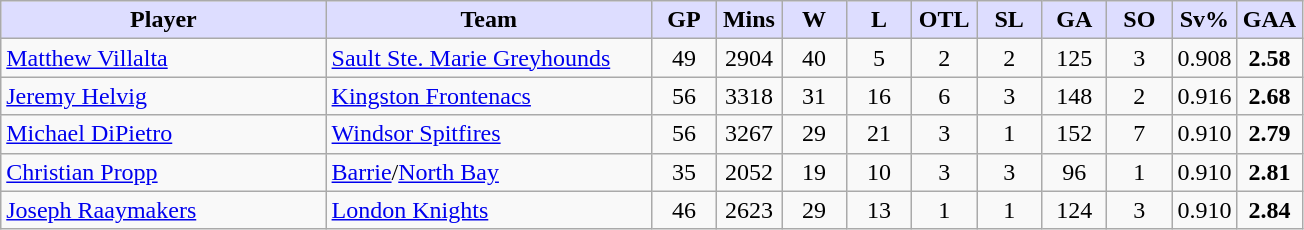<table class="wikitable" style="text-align:center">
<tr>
<th style="background:#ddf; width:25%;">Player</th>
<th style="background:#ddf; width:25%;">Team</th>
<th style="background:#ddf; width:5%;">GP</th>
<th style="background:#ddf; width:5%;">Mins</th>
<th style="background:#ddf; width:5%;">W</th>
<th style="background:#ddf; width:5%;">L</th>
<th style="background:#ddf; width:5%;">OTL</th>
<th style="background:#ddf; width:5%;">SL</th>
<th style="background:#ddf; width:5%;">GA</th>
<th style="background:#ddf; width:5%;">SO</th>
<th style="background:#ddf; width:5%;">Sv%</th>
<th style="background:#ddf; width:5%;">GAA</th>
</tr>
<tr>
<td align=left><a href='#'>Matthew Villalta</a></td>
<td align=left><a href='#'>Sault Ste. Marie Greyhounds</a></td>
<td>49</td>
<td>2904</td>
<td>40</td>
<td>5</td>
<td>2</td>
<td>2</td>
<td>125</td>
<td>3</td>
<td>0.908</td>
<td><strong>2.58</strong></td>
</tr>
<tr>
<td align=left><a href='#'>Jeremy Helvig</a></td>
<td align=left><a href='#'>Kingston Frontenacs</a></td>
<td>56</td>
<td>3318</td>
<td>31</td>
<td>16</td>
<td>6</td>
<td>3</td>
<td>148</td>
<td>2</td>
<td>0.916</td>
<td><strong>2.68</strong></td>
</tr>
<tr>
<td align=left><a href='#'>Michael DiPietro</a></td>
<td align=left><a href='#'>Windsor Spitfires</a></td>
<td>56</td>
<td>3267</td>
<td>29</td>
<td>21</td>
<td>3</td>
<td>1</td>
<td>152</td>
<td>7</td>
<td>0.910</td>
<td><strong>2.79</strong></td>
</tr>
<tr>
<td align=left><a href='#'>Christian Propp</a></td>
<td align=left><a href='#'>Barrie</a>/<a href='#'>North Bay</a></td>
<td>35</td>
<td>2052</td>
<td>19</td>
<td>10</td>
<td>3</td>
<td>3</td>
<td>96</td>
<td>1</td>
<td>0.910</td>
<td><strong>2.81</strong></td>
</tr>
<tr>
<td align=left><a href='#'>Joseph Raaymakers</a></td>
<td align=left><a href='#'>London Knights</a></td>
<td>46</td>
<td>2623</td>
<td>29</td>
<td>13</td>
<td>1</td>
<td>1</td>
<td>124</td>
<td>3</td>
<td>0.910</td>
<td><strong>2.84</strong></td>
</tr>
</table>
